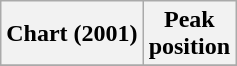<table class="wikitable sortable">
<tr>
<th align="left">Chart (2001)</th>
<th align="center">Peak<br>position</th>
</tr>
<tr>
</tr>
</table>
